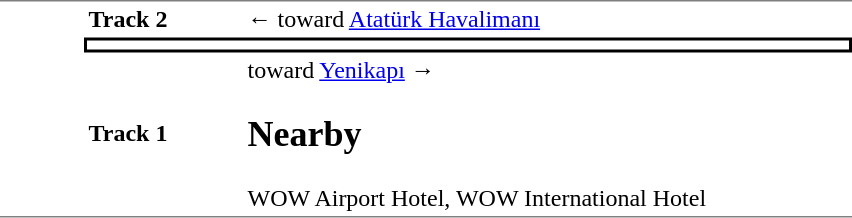<table class="sortable mw-collapsible" border="0" cellspacing="0" cellpadding="3" table>
<tr>
<td style="border-top:solid 1px gray;border-bottom:solid 1px gray;" width=50 rowspan=3 valign=top></td>
<td style="border-top:solid 1px gray;" width=100><strong>Track 2</strong></td>
<td style="border-top:solid 1px gray;" width=400>←  toward <a href='#'>Atatürk Havalimanı</a></td>
</tr>
<tr>
<td style="border-top:solid 2px black;border-right:solid 2px black;border-left:solid 2px black;border-bottom:solid 2px black;text-align:center;" colspan=2></td>
</tr>
<tr>
<td style="border-bottom:solid 1px gray;"><strong>Track 1</strong></td>
<td style="border-bottom:solid 1px gray;"> toward <a href='#'>Yenikapı</a> →<br><h2>Nearby</h2>WOW Airport Hotel, WOW International Hotel</td>
</tr>
</table>
